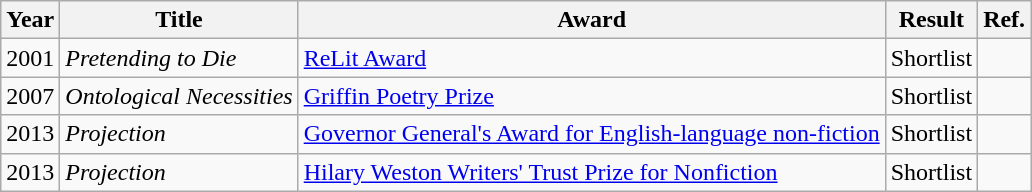<table class="wikitable sortable mw-collapsible">
<tr>
<th>Year</th>
<th>Title</th>
<th>Award</th>
<th>Result</th>
<th>Ref.</th>
</tr>
<tr>
<td>2001</td>
<td><em>Pretending to Die</em></td>
<td><a href='#'>ReLit Award</a></td>
<td>Shortlist</td>
<td></td>
</tr>
<tr>
<td>2007</td>
<td><em>Ontological Necessities</em></td>
<td><a href='#'>Griffin Poetry Prize</a></td>
<td>Shortlist</td>
<td></td>
</tr>
<tr>
<td>2013</td>
<td><em>Projection</em></td>
<td><a href='#'>Governor General's Award for English-language non-fiction</a></td>
<td>Shortlist</td>
<td></td>
</tr>
<tr>
<td>2013</td>
<td><em>Projection</em></td>
<td><a href='#'>Hilary Weston Writers' Trust Prize for Nonfiction</a></td>
<td>Shortlist</td>
<td></td>
</tr>
</table>
